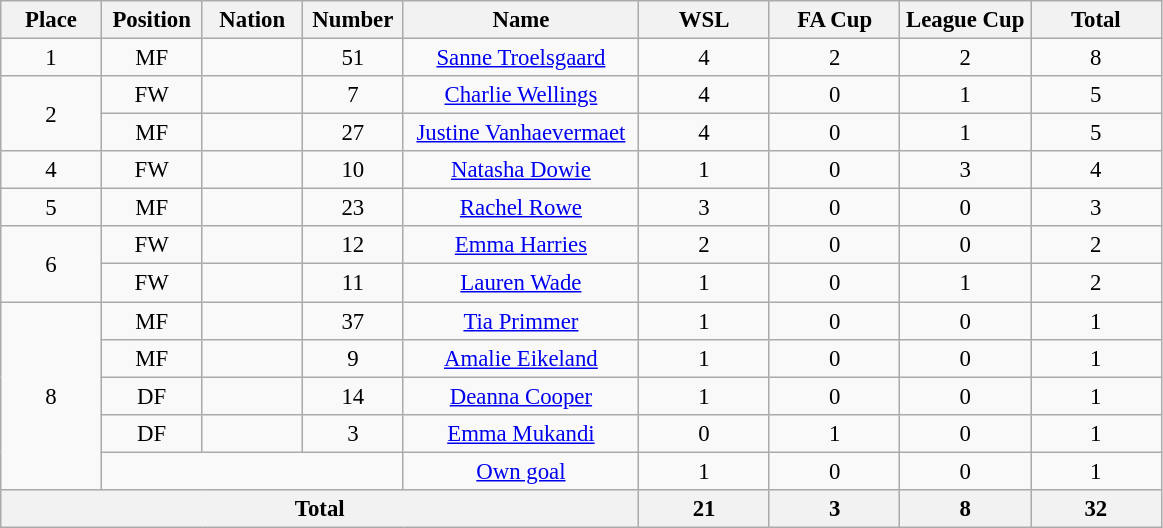<table class="wikitable" style="font-size: 95%; text-align: center;">
<tr>
<th width=60>Place</th>
<th width=60>Position</th>
<th width=60>Nation</th>
<th width=60>Number</th>
<th width=150>Name</th>
<th width=80>WSL</th>
<th width=80>FA Cup</th>
<th width=80>League Cup</th>
<th width=80>Total</th>
</tr>
<tr>
<td>1</td>
<td>MF</td>
<td></td>
<td>51</td>
<td><a href='#'>Sanne Troelsgaard</a></td>
<td>4</td>
<td>2</td>
<td>2</td>
<td>8</td>
</tr>
<tr>
<td rowspan="2">2</td>
<td>FW</td>
<td></td>
<td>7</td>
<td><a href='#'>Charlie Wellings</a></td>
<td>4</td>
<td>0</td>
<td>1</td>
<td>5</td>
</tr>
<tr>
<td>MF</td>
<td></td>
<td>27</td>
<td><a href='#'>Justine Vanhaevermaet</a></td>
<td>4</td>
<td>0</td>
<td>1</td>
<td>5</td>
</tr>
<tr>
<td>4</td>
<td>FW</td>
<td></td>
<td>10</td>
<td><a href='#'>Natasha Dowie</a></td>
<td>1</td>
<td>0</td>
<td>3</td>
<td>4</td>
</tr>
<tr>
<td>5</td>
<td>MF</td>
<td></td>
<td>23</td>
<td><a href='#'>Rachel Rowe</a></td>
<td>3</td>
<td>0</td>
<td>0</td>
<td>3</td>
</tr>
<tr>
<td rowspan="2">6</td>
<td>FW</td>
<td></td>
<td>12</td>
<td><a href='#'>Emma Harries</a></td>
<td>2</td>
<td>0</td>
<td>0</td>
<td>2</td>
</tr>
<tr>
<td>FW</td>
<td></td>
<td>11</td>
<td><a href='#'>Lauren Wade</a></td>
<td>1</td>
<td>0</td>
<td>1</td>
<td>2</td>
</tr>
<tr>
<td rowspan="5">8</td>
<td>MF</td>
<td></td>
<td>37</td>
<td><a href='#'>Tia Primmer</a></td>
<td>1</td>
<td>0</td>
<td>0</td>
<td>1</td>
</tr>
<tr>
<td>MF</td>
<td></td>
<td>9</td>
<td><a href='#'>Amalie Eikeland</a></td>
<td>1</td>
<td>0</td>
<td>0</td>
<td>1</td>
</tr>
<tr>
<td>DF</td>
<td></td>
<td>14</td>
<td><a href='#'>Deanna Cooper</a></td>
<td>1</td>
<td>0</td>
<td>0</td>
<td>1</td>
</tr>
<tr>
<td>DF</td>
<td></td>
<td>3</td>
<td><a href='#'>Emma Mukandi</a></td>
<td>0</td>
<td>1</td>
<td>0</td>
<td>1</td>
</tr>
<tr>
<td colspan="3"></td>
<td><a href='#'>Own goal</a></td>
<td>1</td>
<td>0</td>
<td>0</td>
<td>1</td>
</tr>
<tr>
<th colspan=5>Total</th>
<th>21</th>
<th>3</th>
<th>8</th>
<th>32</th>
</tr>
</table>
